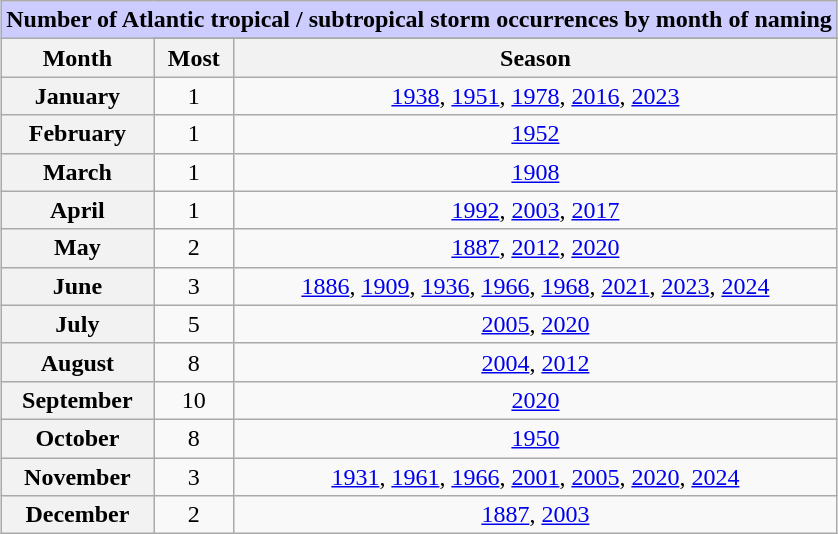<table class="wikitable" style="margin:0.2em auto;text-align:center;">
<tr>
<th colspan="4" style="background:#ccf;">Number of Atlantic tropical / subtropical storm occurrences by month of naming</th>
</tr>
<tr>
<th rowspan="2">Month</th>
</tr>
<tr>
<th>Most</th>
<th>Season</th>
</tr>
<tr>
<th>January</th>
<td>1</td>
<td><a href='#'>1938</a>, <a href='#'>1951</a>, <a href='#'>1978</a>, <a href='#'>2016</a>, <a href='#'>2023</a></td>
</tr>
<tr>
<th>February</th>
<td>1</td>
<td><a href='#'>1952</a></td>
</tr>
<tr>
<th>March</th>
<td>1</td>
<td><a href='#'>1908</a></td>
</tr>
<tr>
<th>April</th>
<td>1</td>
<td><a href='#'>1992</a>, <a href='#'>2003</a>, <a href='#'>2017</a></td>
</tr>
<tr>
<th>May</th>
<td>2</td>
<td><a href='#'>1887</a>, <a href='#'>2012</a>, <a href='#'>2020</a></td>
</tr>
<tr>
<th>June</th>
<td>3</td>
<td><a href='#'>1886</a>, <a href='#'>1909</a>, <a href='#'>1936</a>, <a href='#'>1966</a>, <a href='#'>1968</a>, <a href='#'>2021</a>, <a href='#'>2023</a>, <a href='#'>2024</a></td>
</tr>
<tr>
<th>July</th>
<td>5</td>
<td><a href='#'>2005</a>, <a href='#'>2020</a></td>
</tr>
<tr>
<th>August</th>
<td>8</td>
<td><a href='#'>2004</a>, <a href='#'>2012</a></td>
</tr>
<tr>
<th>September</th>
<td>10</td>
<td><a href='#'>2020</a></td>
</tr>
<tr>
<th>October</th>
<td>8</td>
<td><a href='#'>1950</a></td>
</tr>
<tr>
<th>November</th>
<td>3</td>
<td><a href='#'>1931</a>, <a href='#'>1961</a>, <a href='#'>1966</a>, <a href='#'>2001</a>, <a href='#'>2005</a>, <a href='#'>2020</a>, <a href='#'>2024</a></td>
</tr>
<tr>
<th>December</th>
<td>2</td>
<td><a href='#'>1887</a>, <a href='#'>2003</a></td>
</tr>
</table>
